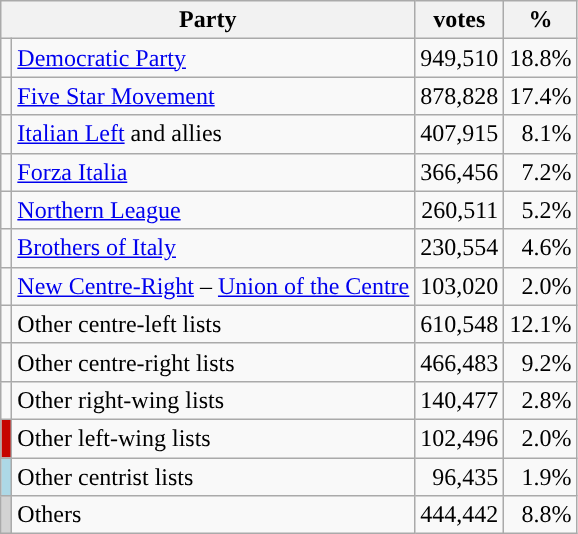<table class=wikitable style=text-align:left>
<tr>
<th colspan="2" style="text-align:center;">Party</th>
<th valign=top>votes</th>
<th valign=top>%</th>
</tr>
<tr>
<td style="color:inherit;background:"></td>
<td><a href='#'>Democratic Party</a></td>
<td align=right>949,510</td>
<td align=right>18.8%</td>
</tr>
<tr>
<td style="color:inherit;background:"></td>
<td><a href='#'>Five Star Movement</a></td>
<td align=right>878,828</td>
<td align=right>17.4%</td>
</tr>
<tr>
<td style="color:inherit;background:"></td>
<td><a href='#'>Italian Left</a> and allies</td>
<td align=right>407,915</td>
<td align=right>8.1%</td>
</tr>
<tr>
<td style="color:inherit;background:"></td>
<td><a href='#'>Forza Italia</a></td>
<td align=right>366,456</td>
<td align=right>7.2%</td>
</tr>
<tr>
<td style="color:inherit;background:"></td>
<td><a href='#'>Northern League</a></td>
<td align=right>260,511</td>
<td align=right>5.2%</td>
</tr>
<tr>
<td style="color:inherit;background:"></td>
<td><a href='#'>Brothers of Italy</a></td>
<td align=right>230,554</td>
<td align=right>4.6%</td>
</tr>
<tr>
<td style="color:inherit;background:"></td>
<td><a href='#'>New Centre-Right</a> – <a href='#'>Union of the Centre</a></td>
<td align=right>103,020</td>
<td align=right>2.0%</td>
</tr>
<tr>
<td style="color:inherit;background:"></td>
<td>Other centre-left lists</td>
<td align=right>610,548</td>
<td align=right>12.1%</td>
</tr>
<tr>
<td style="color:inherit;background:"></td>
<td>Other centre-right lists</td>
<td align=right>466,483</td>
<td align=right>9.2%</td>
</tr>
<tr>
<td style="color:inherit;background:"></td>
<td>Other right-wing lists</td>
<td align=right>140,477</td>
<td align=right>2.8%</td>
</tr>
<tr>
<td style="color:inherit;background:#c60400;"></td>
<td>Other left-wing lists</td>
<td align=right>102,496</td>
<td align=right>2.0%</td>
</tr>
<tr>
<td style="color:inherit;background:lightblue;"></td>
<td>Other centrist lists</td>
<td align=right>96,435</td>
<td align=right>1.9%</td>
</tr>
<tr>
<td style="color:inherit;background:lightgrey;"></td>
<td>Others</td>
<td align=right>444,442</td>
<td align=right>8.8%</td>
</tr>
</table>
